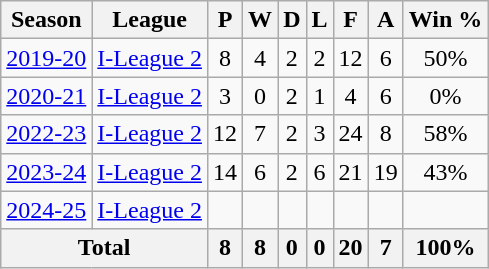<table class="wikitable" style="text-align: center">
<tr>
<th>Season</th>
<th>League</th>
<th>P</th>
<th>W</th>
<th>D</th>
<th>L</th>
<th>F</th>
<th>A</th>
<th>Win %</th>
</tr>
<tr>
<td align="left"><a href='#'>2019-20</a></td>
<td><a href='#'>I-League 2</a></td>
<td>8</td>
<td>4</td>
<td>2</td>
<td>2</td>
<td>12</td>
<td>6</td>
<td>50%</td>
</tr>
<tr>
<td><a href='#'>2020-21</a></td>
<td><a href='#'>I-League 2</a></td>
<td>3</td>
<td>0</td>
<td>2</td>
<td>1</td>
<td>4</td>
<td>6</td>
<td>0%</td>
</tr>
<tr>
<td><a href='#'>2022-23</a></td>
<td><a href='#'>I-League 2</a></td>
<td>12</td>
<td>7</td>
<td>2</td>
<td>3</td>
<td>24</td>
<td>8</td>
<td>58%</td>
</tr>
<tr>
<td><a href='#'>2023-24</a></td>
<td><a href='#'>I-League 2</a></td>
<td>14</td>
<td>6</td>
<td>2</td>
<td>6</td>
<td>21</td>
<td>19</td>
<td>43%</td>
</tr>
<tr>
<td><a href='#'>2024-25</a></td>
<td><a href='#'>I-League 2</a></td>
<td></td>
<td></td>
<td></td>
<td></td>
<td></td>
<td></td>
<td></td>
</tr>
<tr>
<th colspan="2" align="left">Total</th>
<th>8</th>
<th>8</th>
<th>0</th>
<th>0</th>
<th>20</th>
<th>7</th>
<th>100%</th>
</tr>
</table>
